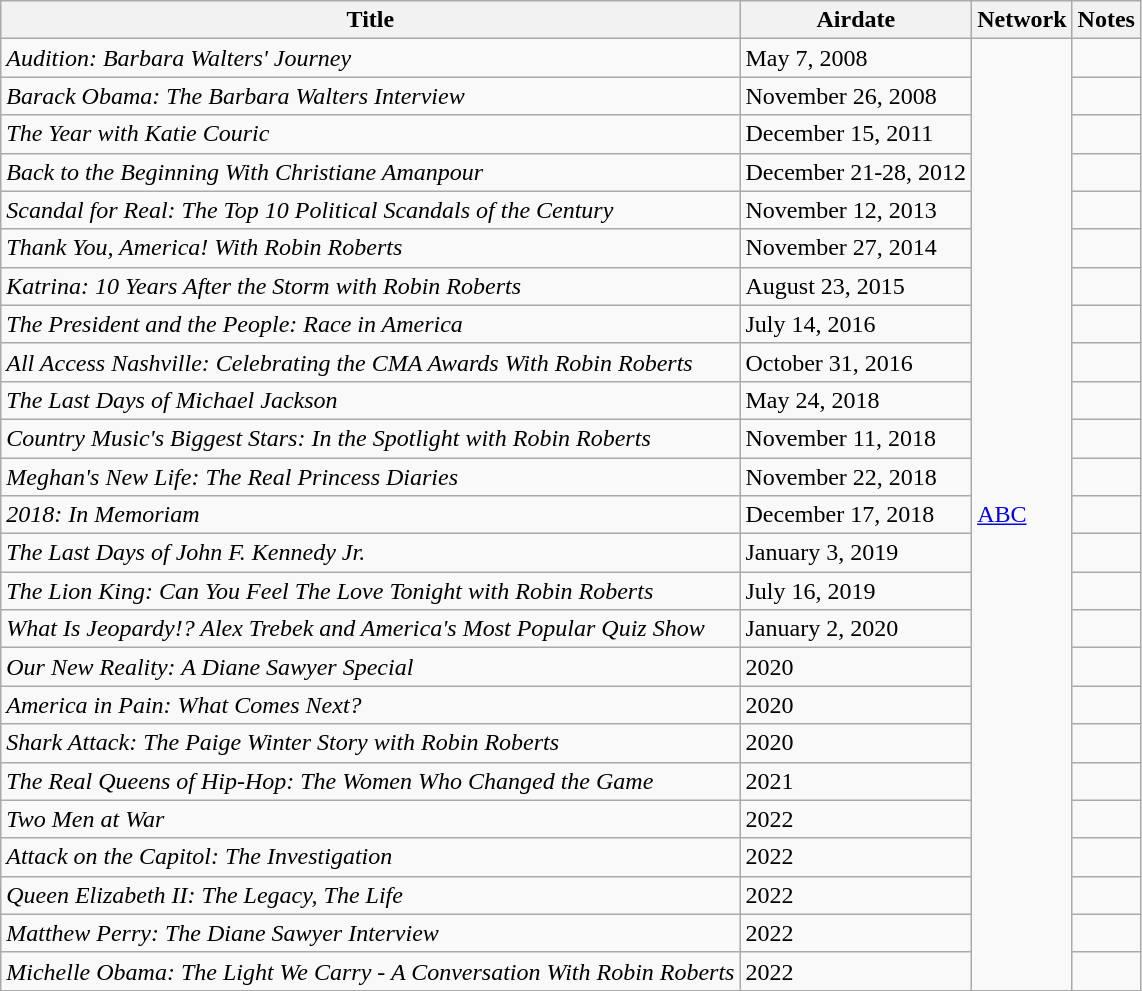<table class="wikitable sortable">
<tr>
<th>Title</th>
<th>Airdate</th>
<th>Network</th>
<th>Notes</th>
</tr>
<tr>
<td><em>Audition: Barbara Walters' Journey</em></td>
<td>May 7, 2008</td>
<td rowspan="25"><a href='#'>ABC</a></td>
<td></td>
</tr>
<tr>
<td><em>Barack Obama: The Barbara Walters Interview</em></td>
<td>November 26, 2008</td>
<td></td>
</tr>
<tr>
<td><em>The Year with Katie Couric</em></td>
<td>December 15, 2011</td>
<td></td>
</tr>
<tr>
<td><em>Back to the Beginning With Christiane Amanpour</em></td>
<td>December 21-28, 2012</td>
<td></td>
</tr>
<tr>
<td><em>Scandal for Real: The Top 10 Political Scandals of the Century</em></td>
<td>November 12, 2013</td>
<td></td>
</tr>
<tr>
<td><em>Thank You, America! With Robin Roberts</em></td>
<td>November 27, 2014</td>
<td></td>
</tr>
<tr>
<td><em>Katrina: 10 Years After the Storm with Robin Roberts</em></td>
<td>August 23, 2015</td>
<td></td>
</tr>
<tr>
<td><em>The President and the People: Race in America</em></td>
<td>July 14, 2016</td>
<td></td>
</tr>
<tr>
<td><em>All Access Nashville: Celebrating the CMA Awards With Robin Roberts</em></td>
<td>October 31, 2016</td>
<td></td>
</tr>
<tr>
<td><em>The Last Days of Michael Jackson</em></td>
<td>May 24, 2018</td>
<td></td>
</tr>
<tr>
<td><em>Country Music's Biggest Stars: In the Spotlight with Robin Roberts</em></td>
<td>November 11, 2018</td>
<td></td>
</tr>
<tr>
<td><em>Meghan's New Life: The Real Princess Diaries</em></td>
<td>November 22, 2018</td>
<td></td>
</tr>
<tr>
<td><em>2018: In Memoriam</em></td>
<td>December 17, 2018</td>
<td></td>
</tr>
<tr>
<td><em>The Last Days of John F. Kennedy Jr.</em></td>
<td>January 3, 2019</td>
<td></td>
</tr>
<tr>
<td><em>The Lion King: Can You Feel The Love Tonight with Robin Roberts</em></td>
<td>July 16, 2019</td>
<td></td>
</tr>
<tr>
<td><em>What Is Jeopardy!? Alex Trebek and America's Most Popular Quiz Show</em></td>
<td>January 2, 2020</td>
<td></td>
</tr>
<tr>
<td><em>Our New Reality: A Diane Sawyer Special</em></td>
<td>2020</td>
<td></td>
</tr>
<tr>
<td><em>America in Pain: What Comes Next?</em></td>
<td>2020</td>
<td></td>
</tr>
<tr>
<td><em>Shark Attack: The Paige Winter Story with Robin Roberts</em></td>
<td>2020</td>
<td></td>
</tr>
<tr>
<td><em>The Real Queens of Hip-Hop: The Women Who Changed the Game</em></td>
<td>2021</td>
<td></td>
</tr>
<tr>
<td><em>Two Men at War</em></td>
<td>2022</td>
<td></td>
</tr>
<tr>
<td><em>Attack on the Capitol: The Investigation</em></td>
<td>2022</td>
<td></td>
</tr>
<tr>
<td><em>Queen Elizabeth II: The Legacy, The Life</em></td>
<td>2022</td>
<td></td>
</tr>
<tr>
<td><em>Matthew Perry: The Diane Sawyer Interview</em></td>
<td>2022</td>
<td></td>
</tr>
<tr>
<td><em>Michelle Obama: The Light We Carry - A Conversation With Robin Roberts</em></td>
<td>2022</td>
<td></td>
</tr>
</table>
